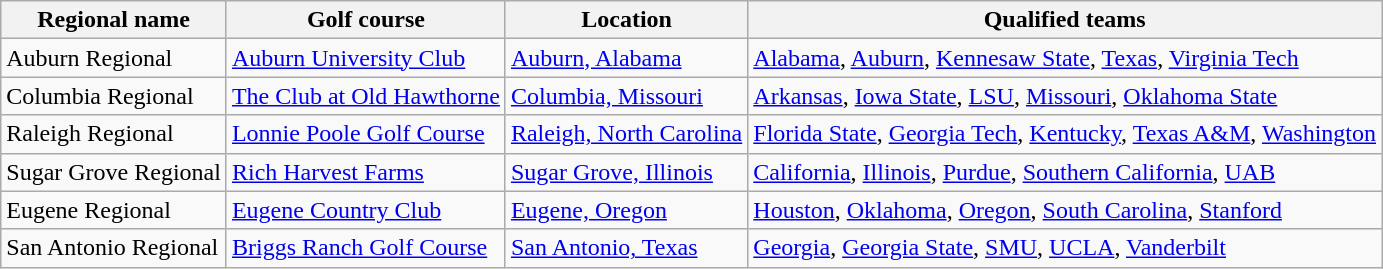<table class="wikitable">
<tr>
<th>Regional name</th>
<th>Golf course</th>
<th>Location</th>
<th>Qualified teams</th>
</tr>
<tr>
<td>Auburn Regional</td>
<td><a href='#'>Auburn University Club</a></td>
<td><a href='#'>Auburn, Alabama</a></td>
<td><a href='#'>Alabama</a>, <a href='#'>Auburn</a>, <a href='#'>Kennesaw State</a>, <a href='#'>Texas</a>, <a href='#'>Virginia Tech</a></td>
</tr>
<tr>
<td>Columbia Regional</td>
<td><a href='#'>The Club at Old Hawthorne</a></td>
<td><a href='#'>Columbia, Missouri</a></td>
<td><a href='#'>Arkansas</a>, <a href='#'>Iowa State</a>, <a href='#'>LSU</a>, <a href='#'>Missouri</a>, <a href='#'>Oklahoma State</a></td>
</tr>
<tr>
<td>Raleigh Regional</td>
<td><a href='#'>Lonnie Poole Golf Course</a></td>
<td><a href='#'>Raleigh, North Carolina</a></td>
<td><a href='#'>Florida State</a>, <a href='#'>Georgia Tech</a>, <a href='#'>Kentucky</a>, <a href='#'>Texas A&M</a>, <a href='#'>Washington</a></td>
</tr>
<tr>
<td>Sugar Grove Regional</td>
<td><a href='#'>Rich Harvest Farms</a></td>
<td><a href='#'>Sugar Grove, Illinois</a></td>
<td><a href='#'>California</a>, <a href='#'>Illinois</a>, <a href='#'>Purdue</a>, <a href='#'>Southern California</a>, <a href='#'>UAB</a></td>
</tr>
<tr>
<td>Eugene Regional</td>
<td><a href='#'>Eugene Country Club</a></td>
<td><a href='#'>Eugene, Oregon</a></td>
<td><a href='#'>Houston</a>, <a href='#'>Oklahoma</a>, <a href='#'>Oregon</a>, <a href='#'>South Carolina</a>, <a href='#'>Stanford</a></td>
</tr>
<tr>
<td>San Antonio Regional</td>
<td><a href='#'>Briggs Ranch Golf Course</a></td>
<td><a href='#'>San Antonio, Texas</a></td>
<td><a href='#'>Georgia</a>, <a href='#'>Georgia State</a>, <a href='#'>SMU</a>, <a href='#'>UCLA</a>, <a href='#'>Vanderbilt</a></td>
</tr>
</table>
